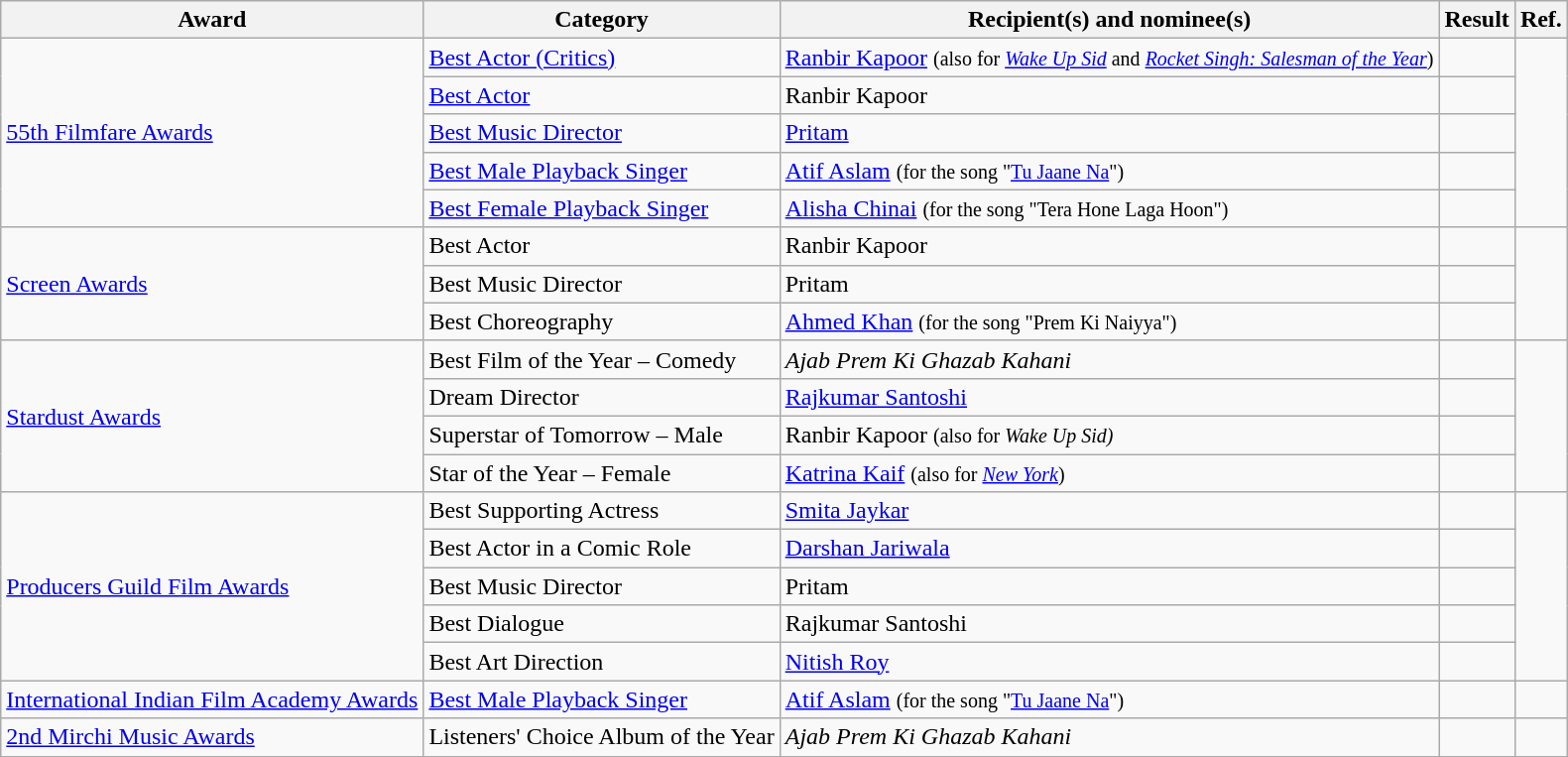<table class="wikitable sortable">
<tr>
<th>Award</th>
<th>Category</th>
<th>Recipient(s) and nominee(s)</th>
<th>Result</th>
<th>Ref.</th>
</tr>
<tr>
<td rowspan="5"><a href='#'>55th Filmfare Awards</a></td>
<td><a href='#'>Best Actor (Critics)</a></td>
<td><a href='#'>Ranbir Kapoor</a> <small>(also for <em><a href='#'>Wake Up Sid</a></em> and <em><a href='#'>Rocket Singh: Salesman of the Year</a></em>)</small></td>
<td></td>
<td rowspan="5"></td>
</tr>
<tr>
<td><a href='#'>Best Actor</a></td>
<td>Ranbir Kapoor</td>
<td></td>
</tr>
<tr>
<td><a href='#'>Best Music Director</a></td>
<td><a href='#'>Pritam</a></td>
<td></td>
</tr>
<tr>
<td><a href='#'>Best Male Playback Singer</a></td>
<td><a href='#'>Atif Aslam</a> <small>(for the song "<a href='#'>Tu Jaane Na</a>")</small></td>
<td></td>
</tr>
<tr>
<td><a href='#'>Best Female Playback Singer</a></td>
<td><a href='#'>Alisha Chinai</a> <small>(for the song "Tera Hone Laga Hoon")</small></td>
<td></td>
</tr>
<tr>
<td rowspan="3"><a href='#'>Screen Awards</a></td>
<td>Best Actor</td>
<td>Ranbir Kapoor</td>
<td></td>
<td rowspan="3"></td>
</tr>
<tr>
<td>Best Music Director</td>
<td>Pritam</td>
<td></td>
</tr>
<tr>
<td>Best Choreography</td>
<td><a href='#'>Ahmed Khan</a> <small>(for the song "Prem Ki Naiyya")</small></td>
<td></td>
</tr>
<tr>
<td rowspan="4"><a href='#'>Stardust Awards</a></td>
<td>Best Film of the Year – Comedy</td>
<td><em>Ajab Prem Ki Ghazab Kahani</em></td>
<td></td>
<td rowspan="4"></td>
</tr>
<tr>
<td>Dream Director</td>
<td><a href='#'>Rajkumar Santoshi</a></td>
<td></td>
</tr>
<tr>
<td>Superstar of Tomorrow – Male</td>
<td>Ranbir Kapoor <small>(also for <em>Wake Up Sid)</em></small></td>
<td></td>
</tr>
<tr>
<td>Star of the Year – Female</td>
<td><a href='#'>Katrina Kaif</a> <small>(also for <a href='#'><em>New York</em></a>)</small></td>
<td></td>
</tr>
<tr>
<td rowspan="5"><a href='#'>Producers Guild Film Awards</a></td>
<td>Best Supporting Actress</td>
<td><a href='#'>Smita Jaykar</a></td>
<td></td>
<td rowspan="5"></td>
</tr>
<tr>
<td>Best Actor in a Comic Role</td>
<td><a href='#'>Darshan Jariwala</a></td>
<td></td>
</tr>
<tr>
<td>Best Music Director</td>
<td>Pritam</td>
<td></td>
</tr>
<tr>
<td>Best Dialogue</td>
<td>Rajkumar Santoshi</td>
<td></td>
</tr>
<tr>
<td>Best Art Direction</td>
<td><a href='#'>Nitish Roy</a></td>
<td></td>
</tr>
<tr>
<td><a href='#'>International Indian Film Academy Awards</a></td>
<td><a href='#'>Best Male Playback Singer</a></td>
<td><a href='#'>Atif Aslam</a> <small>(for the song "<a href='#'>Tu Jaane Na</a>")</small></td>
<td></td>
<td></td>
</tr>
<tr>
<td><a href='#'>2nd Mirchi Music Awards</a></td>
<td>Listeners' Choice Album of the Year</td>
<td><em>Ajab Prem Ki Ghazab Kahani</em></td>
<td></td>
<td></td>
</tr>
</table>
